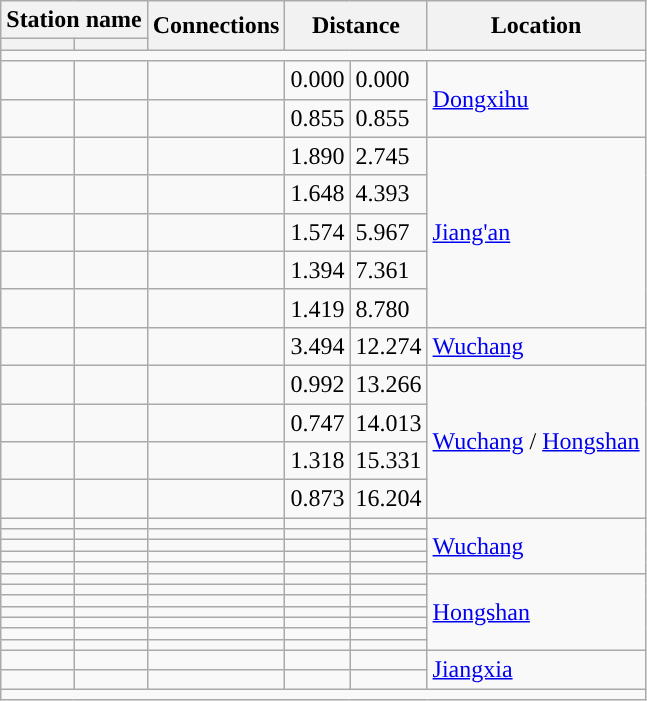<table class="wikitable">
<tr>
<th colspan="2">Station name</th>
<th rowspan="2">Connections</th>
<th colspan="2" rowspan="2">Distance<br></th>
<th rowspan="2">Location</th>
</tr>
<tr>
<th></th>
<th></th>
</tr>
<tr style="background:#">
<td colspan = "6"></td>
</tr>
<tr>
<td></td>
<td></td>
<td></td>
<td>0.000</td>
<td>0.000</td>
<td rowspan="2"><a href='#'>Dongxihu</a></td>
</tr>
<tr>
<td></td>
<td></td>
<td> </td>
<td>0.855</td>
<td>0.855</td>
</tr>
<tr>
<td></td>
<td></td>
<td></td>
<td>1.890</td>
<td>2.745</td>
<td rowspan="5"><a href='#'>Jiang'an</a></td>
</tr>
<tr>
<td></td>
<td></td>
<td> </td>
<td>1.648</td>
<td>4.393</td>
</tr>
<tr>
<td></td>
<td></td>
<td></td>
<td>1.574</td>
<td>5.967</td>
</tr>
<tr>
<td></td>
<td></td>
<td></td>
<td>1.394</td>
<td>7.361</td>
</tr>
<tr>
<td></td>
<td></td>
<td></td>
<td>1.419</td>
<td>8.780</td>
</tr>
<tr>
<td></td>
<td></td>
<td> </td>
<td>3.494</td>
<td>12.274</td>
<td><a href='#'>Wuchang</a></td>
</tr>
<tr>
<td></td>
<td></td>
<td></td>
<td>0.992</td>
<td>13.266</td>
<td rowspan="4"><a href='#'>Wuchang</a> / <a href='#'>Hongshan</a></td>
</tr>
<tr>
<td></td>
<td></td>
<td></td>
<td>0.747</td>
<td>14.013</td>
</tr>
<tr>
<td></td>
<td></td>
<td></td>
<td>1.318</td>
<td>15.331</td>
</tr>
<tr>
<td></td>
<td></td>
<td></td>
<td>0.873</td>
<td>16.204</td>
</tr>
<tr>
<td></td>
<td></td>
<td></td>
<td></td>
<td></td>
<td rowspan="5"><a href='#'>Wuchang</a></td>
</tr>
<tr>
<td></td>
<td></td>
<td></td>
<td></td>
<td></td>
</tr>
<tr>
<td></td>
<td></td>
<td></td>
<td></td>
<td></td>
</tr>
<tr>
<td></td>
<td></td>
<td></td>
<td></td>
<td></td>
</tr>
<tr>
<td></td>
<td></td>
<td></td>
<td></td>
<td></td>
</tr>
<tr>
<td></td>
<td></td>
<td></td>
<td></td>
<td></td>
<td rowspan="7"><a href='#'>Hongshan</a></td>
</tr>
<tr>
<td></td>
<td></td>
<td></td>
<td></td>
<td></td>
</tr>
<tr>
<td></td>
<td></td>
<td></td>
<td></td>
<td></td>
</tr>
<tr>
<td></td>
<td></td>
<td></td>
<td></td>
<td></td>
</tr>
<tr>
<td></td>
<td></td>
<td></td>
<td></td>
<td></td>
</tr>
<tr>
<td></td>
<td></td>
<td></td>
<td></td>
<td></td>
</tr>
<tr>
<td></td>
<td></td>
<td></td>
<td></td>
<td></td>
</tr>
<tr>
<td></td>
<td></td>
<td></td>
<td></td>
<td></td>
<td rowspan="2"><a href='#'>Jiangxia</a></td>
</tr>
<tr>
<td></td>
<td></td>
<td></td>
<td></td>
<td></td>
</tr>
<tr style="background:#">
<td colspan = "6"></td>
</tr>
</table>
